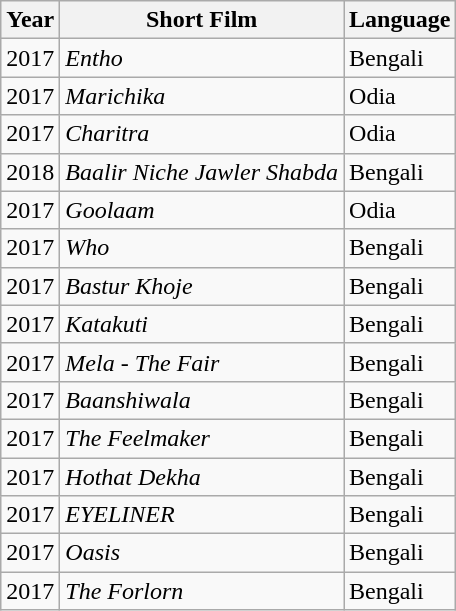<table class="wikitable sortable">
<tr>
<th>Year</th>
<th>Short Film</th>
<th>Language</th>
</tr>
<tr>
<td>2017</td>
<td><em>Entho</em></td>
<td>Bengali</td>
</tr>
<tr>
<td>2017</td>
<td><em>Marichika</em></td>
<td>Odia</td>
</tr>
<tr>
<td>2017</td>
<td><em>Charitra</em></td>
<td>Odia</td>
</tr>
<tr>
<td>2018</td>
<td><em>Baalir Niche Jawler Shabda</em></td>
<td>Bengali</td>
</tr>
<tr>
<td>2017</td>
<td><em>Goolaam</em></td>
<td>Odia</td>
</tr>
<tr>
<td>2017</td>
<td><em>Who</em></td>
<td>Bengali</td>
</tr>
<tr>
<td>2017</td>
<td><em>Bastur Khoje</em></td>
<td>Bengali</td>
</tr>
<tr>
<td>2017</td>
<td><em>Katakuti</em></td>
<td>Bengali</td>
</tr>
<tr>
<td>2017</td>
<td><em>Mela - The Fair</em></td>
<td>Bengali</td>
</tr>
<tr>
<td>2017</td>
<td><em>Baanshiwala</em></td>
<td>Bengali</td>
</tr>
<tr>
<td>2017</td>
<td><em>The Feelmaker</em></td>
<td>Bengali</td>
</tr>
<tr>
<td>2017</td>
<td><em>Hothat Dekha</em></td>
<td>Bengali</td>
</tr>
<tr>
<td>2017</td>
<td><em>EYELINER</em></td>
<td>Bengali</td>
</tr>
<tr>
<td>2017</td>
<td><em>Oasis</em></td>
<td>Bengali</td>
</tr>
<tr>
<td>2017</td>
<td><em>The Forlorn</em></td>
<td>Bengali</td>
</tr>
</table>
